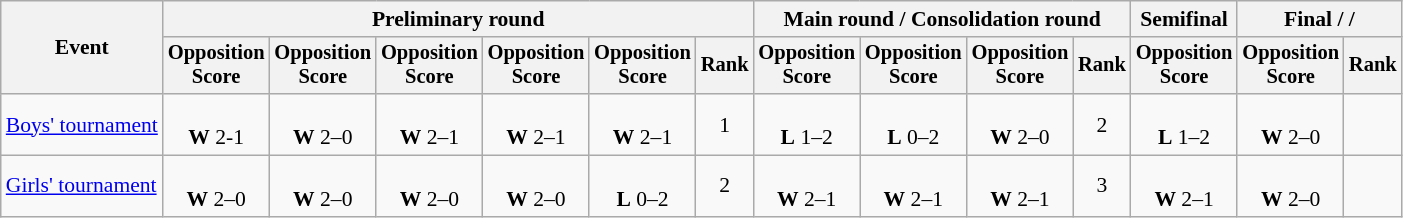<table class="wikitable" style="font-size:90%">
<tr>
<th rowspan=2>Event</th>
<th colspan=6>Preliminary round</th>
<th colspan=4>Main round / Consolidation round</th>
<th>Semifinal</th>
<th colspan=2>Final /  / </th>
</tr>
<tr style="font-size:95%">
<th>Opposition<br>Score</th>
<th>Opposition<br>Score</th>
<th>Opposition<br>Score</th>
<th>Opposition<br>Score</th>
<th>Opposition<br>Score</th>
<th>Rank</th>
<th>Opposition<br>Score</th>
<th>Opposition<br>Score</th>
<th>Opposition<br>Score</th>
<th>Rank</th>
<th>Opposition<br>Score</th>
<th>Opposition<br>Score</th>
<th>Rank</th>
</tr>
<tr align=center>
<td align=left><a href='#'>Boys' tournament</a></td>
<td><br><strong>W</strong> 2-1</td>
<td><br><strong>W</strong> 2–0</td>
<td><br><strong>W</strong> 2–1</td>
<td><br><strong>W</strong> 2–1</td>
<td><br><strong>W</strong> 2–1</td>
<td>1</td>
<td><br><strong>L</strong> 1–2</td>
<td><br><strong>L</strong> 0–2</td>
<td><br><strong>W</strong> 2–0</td>
<td>2</td>
<td><br><strong>L</strong> 1–2</td>
<td><br><strong>W</strong> 2–0</td>
<td></td>
</tr>
<tr align=center>
<td align=left><a href='#'>Girls' tournament</a></td>
<td><br><strong>W</strong> 2–0</td>
<td><br><strong>W</strong> 2–0</td>
<td><br><strong>W</strong> 2–0</td>
<td><br><strong>W</strong> 2–0</td>
<td><br><strong>L</strong> 0–2</td>
<td>2</td>
<td><br><strong>W</strong> 2–1</td>
<td><br><strong>W</strong> 2–1</td>
<td><br><strong>W</strong> 2–1</td>
<td>3</td>
<td><br><strong>W</strong> 2–1</td>
<td><br><strong>W</strong> 2–0</td>
<td></td>
</tr>
</table>
